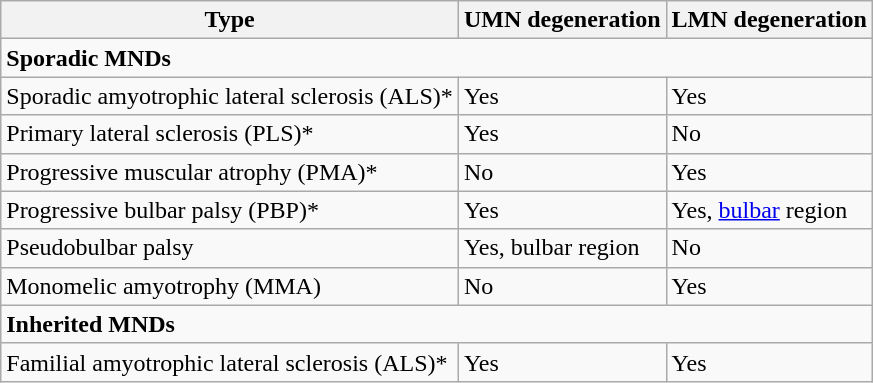<table class="wikitable">
<tr>
<th>Type</th>
<th>UMN degeneration</th>
<th>LMN degeneration</th>
</tr>
<tr>
<td colspan="3"><strong>Sporadic MNDs</strong></td>
</tr>
<tr>
<td>Sporadic amyotrophic lateral sclerosis (ALS)*</td>
<td>Yes</td>
<td>Yes</td>
</tr>
<tr>
<td>Primary lateral sclerosis (PLS)*</td>
<td>Yes</td>
<td>No</td>
</tr>
<tr>
<td>Progressive muscular atrophy (PMA)*</td>
<td>No</td>
<td>Yes</td>
</tr>
<tr>
<td>Progressive bulbar palsy (PBP)*</td>
<td>Yes</td>
<td>Yes, <a href='#'>bulbar</a> region</td>
</tr>
<tr>
<td>Pseudobulbar palsy</td>
<td>Yes, bulbar region</td>
<td>No</td>
</tr>
<tr>
<td>Monomelic amyotrophy (MMA)</td>
<td>No</td>
<td>Yes</td>
</tr>
<tr>
<td colspan="3"><strong>Inherited MNDs</strong></td>
</tr>
<tr>
<td>Familial amyotrophic lateral sclerosis (ALS)*</td>
<td>Yes</td>
<td>Yes</td>
</tr>
</table>
